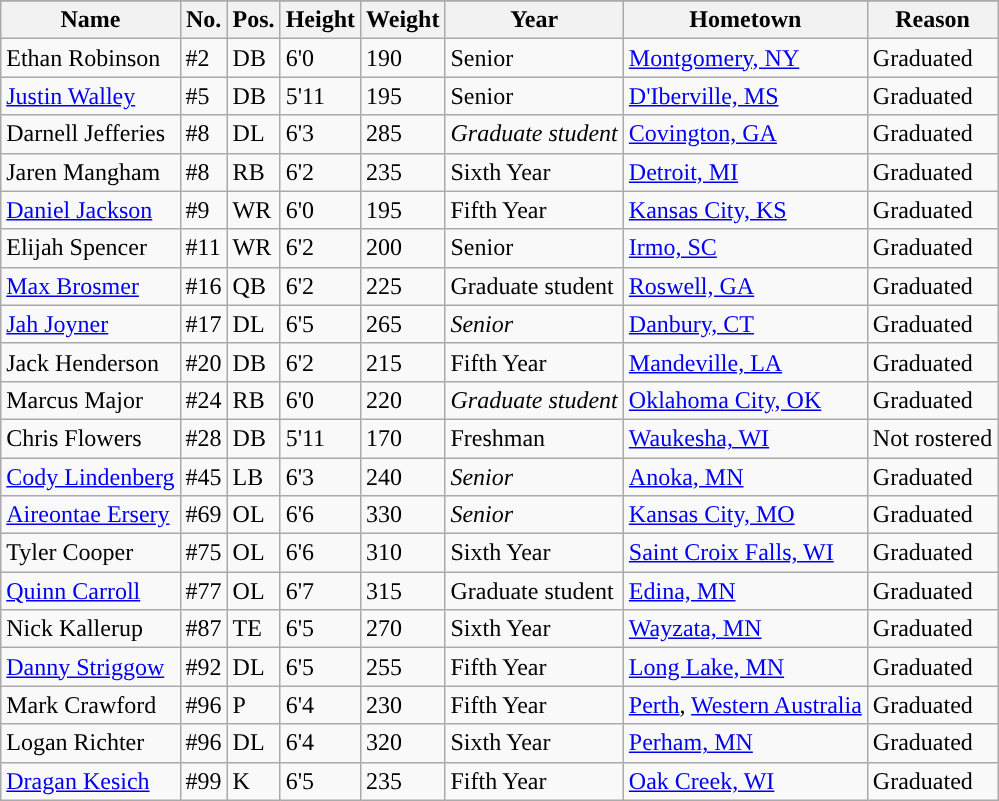<table class="wikitable sortable sortable">
<tr>
</tr>
<tr>
<th style="text-align:center; ">Name</th>
<th style="text-align:center; ">No.</th>
<th style="text-align:center; ">Pos.</th>
<th style="text-align:center; ">Height</th>
<th style="text-align:center; ">Weight</th>
<th style="text-align:center; ">Year</th>
<th style="text-align:center; ">Hometown</th>
<th style="text-align:center; ">Reason</th>
</tr>
<tr>
<td>Ethan Robinson</td>
<td>#2</td>
<td>DB</td>
<td>6'0</td>
<td>190</td>
<td>Senior</td>
<td><a href='#'>Montgomery, NY</a></td>
<td>Graduated</td>
</tr>
<tr>
<td><a href='#'>Justin Walley</a></td>
<td>#5</td>
<td>DB</td>
<td>5'11</td>
<td>195</td>
<td>Senior</td>
<td><a href='#'>D'Iberville, MS</a></td>
<td>Graduated</td>
</tr>
<tr>
<td>Darnell Jefferies</td>
<td>#8</td>
<td>DL</td>
<td>6'3</td>
<td>285</td>
<td><em> Graduate student</em></td>
<td><a href='#'>Covington, GA</a></td>
<td>Graduated</td>
</tr>
<tr>
<td>Jaren Mangham</td>
<td>#8</td>
<td>RB</td>
<td>6'2</td>
<td>235</td>
<td>Sixth Year</td>
<td><a href='#'>Detroit, MI</a></td>
<td>Graduated</td>
</tr>
<tr>
<td><a href='#'>Daniel Jackson</a></td>
<td>#9</td>
<td>WR</td>
<td>6'0</td>
<td>195</td>
<td>Fifth Year</td>
<td><a href='#'>Kansas City, KS</a></td>
<td>Graduated</td>
</tr>
<tr>
<td>Elijah Spencer</td>
<td>#11</td>
<td>WR</td>
<td>6'2</td>
<td>200</td>
<td>Senior</td>
<td><a href='#'>Irmo, SC</a></td>
<td>Graduated</td>
</tr>
<tr>
<td><a href='#'>Max Brosmer</a></td>
<td>#16</td>
<td>QB</td>
<td>6'2</td>
<td>225</td>
<td>Graduate student</td>
<td><a href='#'>Roswell, GA</a></td>
<td>Graduated</td>
</tr>
<tr>
<td><a href='#'>Jah Joyner</a></td>
<td>#17</td>
<td>DL</td>
<td>6'5</td>
<td>265</td>
<td><em> Senior</em></td>
<td><a href='#'>Danbury, CT</a></td>
<td>Graduated</td>
</tr>
<tr>
<td>Jack Henderson</td>
<td>#20</td>
<td>DB</td>
<td>6'2</td>
<td>215</td>
<td>Fifth Year</td>
<td><a href='#'>Mandeville, LA</a></td>
<td>Graduated</td>
</tr>
<tr>
<td>Marcus Major</td>
<td>#24</td>
<td>RB</td>
<td>6'0</td>
<td>220</td>
<td><em> Graduate student</em></td>
<td><a href='#'>Oklahoma City, OK</a></td>
<td>Graduated</td>
</tr>
<tr>
<td>Chris Flowers</td>
<td>#28</td>
<td>DB</td>
<td>5'11</td>
<td>170</td>
<td>Freshman</td>
<td><a href='#'>Waukesha, WI</a></td>
<td>Not rostered</td>
</tr>
<tr>
<td><a href='#'>Cody Lindenberg</a></td>
<td>#45</td>
<td>LB</td>
<td>6'3</td>
<td>240</td>
<td><em> Senior</em></td>
<td><a href='#'>Anoka, MN</a></td>
<td>Graduated</td>
</tr>
<tr>
<td><a href='#'>Aireontae Ersery</a></td>
<td>#69</td>
<td>OL</td>
<td>6'6</td>
<td>330</td>
<td><em> Senior</em></td>
<td><a href='#'>Kansas City, MO</a></td>
<td>Graduated</td>
</tr>
<tr>
<td>Tyler Cooper</td>
<td>#75</td>
<td>OL</td>
<td>6'6</td>
<td>310</td>
<td>Sixth Year</td>
<td><a href='#'>Saint Croix Falls, WI</a></td>
<td>Graduated</td>
</tr>
<tr>
<td><a href='#'>Quinn Carroll</a></td>
<td>#77</td>
<td>OL</td>
<td>6'7</td>
<td>315</td>
<td>Graduate student</td>
<td><a href='#'>Edina, MN</a></td>
<td>Graduated</td>
</tr>
<tr>
<td>Nick Kallerup</td>
<td>#87</td>
<td>TE</td>
<td>6'5</td>
<td>270</td>
<td>Sixth Year</td>
<td><a href='#'>Wayzata, MN</a></td>
<td>Graduated</td>
</tr>
<tr>
<td><a href='#'>Danny Striggow</a></td>
<td>#92</td>
<td>DL</td>
<td>6'5</td>
<td>255</td>
<td>Fifth Year</td>
<td><a href='#'>Long Lake, MN</a></td>
<td>Graduated</td>
</tr>
<tr>
<td>Mark Crawford</td>
<td>#96</td>
<td>P</td>
<td>6'4</td>
<td>230</td>
<td>Fifth Year</td>
<td><a href='#'>Perth</a>, <a href='#'>Western Australia</a></td>
<td>Graduated</td>
</tr>
<tr>
<td>Logan Richter</td>
<td>#96</td>
<td>DL</td>
<td>6'4</td>
<td>320</td>
<td>Sixth Year</td>
<td><a href='#'>Perham, MN</a></td>
<td>Graduated</td>
</tr>
<tr>
<td><a href='#'>Dragan Kesich</a></td>
<td>#99</td>
<td>K</td>
<td>6'5</td>
<td>235</td>
<td>Fifth Year</td>
<td><a href='#'>Oak Creek, WI</a></td>
<td>Graduated</td>
</tr>
</table>
